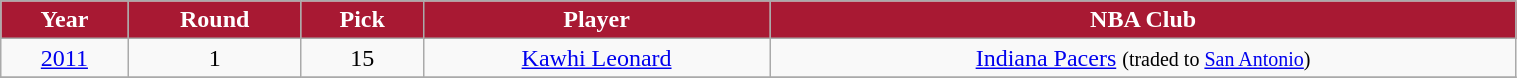<table class="wikitable" width="80%">
<tr align="center"  style="background:#A81933;color:#FFFFFF;">
<td><strong>Year</strong></td>
<td><strong>Round</strong></td>
<td><strong>Pick</strong></td>
<td><strong>Player</strong></td>
<td><strong>NBA Club</strong></td>
</tr>
<tr align="center" bgcolor="">
<td><a href='#'>2011</a></td>
<td>1</td>
<td>15</td>
<td><a href='#'>Kawhi Leonard</a></td>
<td><a href='#'>Indiana Pacers</a> <small>(traded to <a href='#'>San Antonio</a>)</small></td>
</tr>
<tr align="center" bgcolor="">
</tr>
</table>
